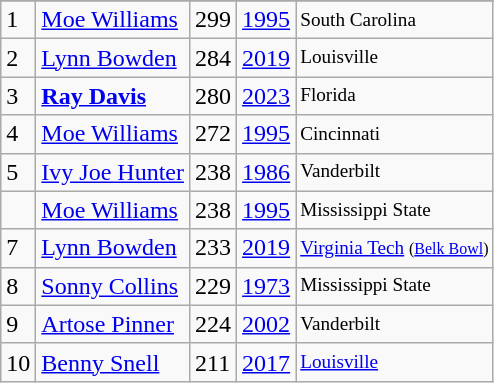<table class="wikitable">
<tr>
</tr>
<tr>
<td>1</td>
<td><a href='#'>Moe Williams</a></td>
<td>299</td>
<td><a href='#'>1995</a></td>
<td style="font-size:80%;">South Carolina</td>
</tr>
<tr>
<td>2</td>
<td><a href='#'>Lynn Bowden</a></td>
<td>284</td>
<td><a href='#'>2019</a></td>
<td style="font-size:80%;">Louisville</td>
</tr>
<tr>
<td>3</td>
<td><strong><a href='#'>Ray Davis</a></strong></td>
<td>280</td>
<td><a href='#'>2023</a></td>
<td style="font-size:80%;">Florida</td>
</tr>
<tr>
<td>4</td>
<td><a href='#'>Moe Williams</a></td>
<td>272</td>
<td><a href='#'>1995</a></td>
<td style="font-size:80%;">Cincinnati</td>
</tr>
<tr>
<td>5</td>
<td><a href='#'>Ivy Joe Hunter</a></td>
<td>238</td>
<td><a href='#'>1986</a></td>
<td style="font-size:80%;">Vanderbilt</td>
</tr>
<tr>
<td></td>
<td><a href='#'>Moe Williams</a></td>
<td>238</td>
<td><a href='#'>1995</a></td>
<td style="font-size:80%;">Mississippi State</td>
</tr>
<tr>
<td>7</td>
<td><a href='#'>Lynn Bowden</a></td>
<td>233</td>
<td><a href='#'>2019</a></td>
<td style="font-size:80%;"><a href='#'>Virginia Tech</a> <small>(<a href='#'>Belk Bowl</a>)</small></td>
</tr>
<tr>
<td>8</td>
<td><a href='#'>Sonny Collins</a></td>
<td>229</td>
<td><a href='#'>1973</a></td>
<td style="font-size:80%;">Mississippi State</td>
</tr>
<tr>
<td>9</td>
<td><a href='#'>Artose Pinner</a></td>
<td>224</td>
<td><a href='#'>2002</a></td>
<td style="font-size:80%;">Vanderbilt</td>
</tr>
<tr>
<td>10</td>
<td><a href='#'>Benny Snell</a></td>
<td>211</td>
<td><a href='#'>2017</a></td>
<td style="font-size:80%;"><a href='#'>Louisville</a></td>
</tr>
</table>
